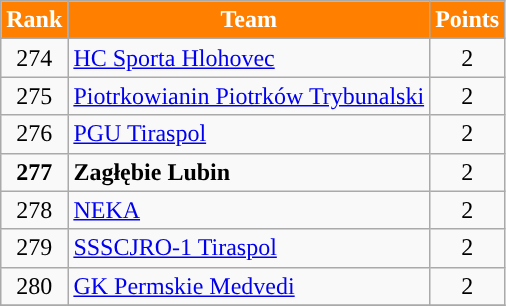<table class="wikitable" style="text-align: center">
<tr>
<th style="color:#FFFFFF; background:#FF8000">Rank</th>
<th style="color:#FFFFFF; background:#FF8000">Team</th>
<th style="color:#FFFFFF; background:#FF8000">Points</th>
</tr>
<tr>
<td>274</td>
<td align=left> <a href='#'>HC Sporta Hlohovec</a></td>
<td>2</td>
</tr>
<tr>
<td>275</td>
<td align=left> <a href='#'>Piotrkowianin Piotrków Trybunalski</a></td>
<td>2</td>
</tr>
<tr>
<td>276</td>
<td align=left> <a href='#'>PGU Tiraspol</a></td>
<td>2</td>
</tr>
<tr>
<td><strong>277</strong></td>
<td align=left> <strong>Zagłębie Lubin</strong></td>
<td>2</td>
</tr>
<tr>
<td>278</td>
<td align=left> <a href='#'>NEKA</a></td>
<td>2</td>
</tr>
<tr>
<td>279</td>
<td align=left> <a href='#'>SSSCJRO-1 Tiraspol</a></td>
<td>2</td>
</tr>
<tr>
<td>280</td>
<td align=left> <a href='#'>GK Permskie Medvedi</a></td>
<td>2</td>
</tr>
<tr>
</tr>
</table>
